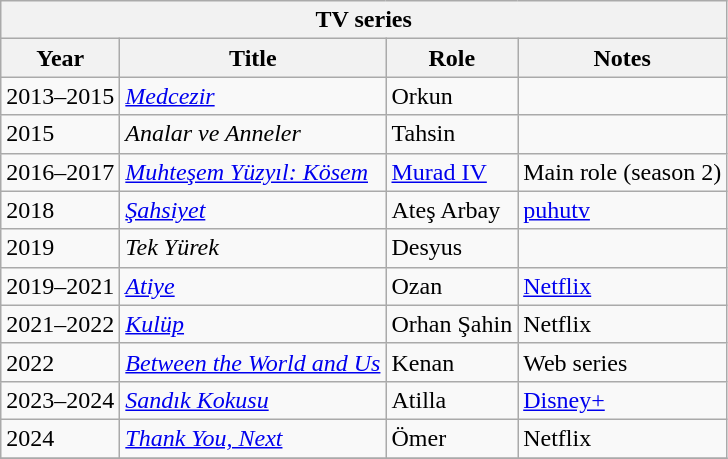<table class="wikitable">
<tr>
<th colspan="4">TV series</th>
</tr>
<tr>
<th>Year</th>
<th>Title</th>
<th>Role</th>
<th>Notes</th>
</tr>
<tr>
<td>2013–2015</td>
<td><em><a href='#'>Medcezir</a></em></td>
<td>Orkun</td>
<td></td>
</tr>
<tr>
<td>2015</td>
<td><em>Analar ve Anneler</em></td>
<td>Tahsin</td>
<td></td>
</tr>
<tr>
<td>2016–2017</td>
<td><em><a href='#'>Muhteşem Yüzyıl: Kösem</a></em></td>
<td><a href='#'>Murad IV</a></td>
<td>Main role (season 2)</td>
</tr>
<tr>
<td>2018</td>
<td><em><a href='#'>Şahsiyet</a></em></td>
<td>Ateş Arbay</td>
<td><a href='#'>puhutv</a></td>
</tr>
<tr>
<td>2019</td>
<td><em>Tek Yürek</em></td>
<td>Desyus</td>
<td></td>
</tr>
<tr>
<td>2019–2021</td>
<td><a href='#'><em>Atiye</em></a></td>
<td>Ozan</td>
<td><a href='#'>Netflix</a></td>
</tr>
<tr>
<td>2021–2022</td>
<td><em><a href='#'>Kulüp</a></em></td>
<td>Orhan Şahin</td>
<td>Netflix</td>
</tr>
<tr>
<td>2022</td>
<td><em><a href='#'>Between the World and Us</a></em></td>
<td>Kenan</td>
<td>Web series</td>
</tr>
<tr>
<td>2023–2024</td>
<td><em><a href='#'>Sandık Kokusu</a></em></td>
<td>Atilla</td>
<td><a href='#'>Disney+</a></td>
</tr>
<tr>
<td>2024</td>
<td><em><a href='#'>Thank You, Next</a></em></td>
<td>Ömer</td>
<td>Netflix</td>
</tr>
<tr>
</tr>
</table>
